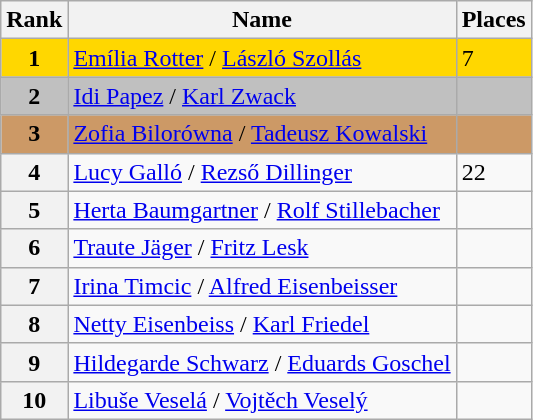<table class="wikitable">
<tr>
<th>Rank</th>
<th>Name</th>
<th>Places</th>
</tr>
<tr bgcolor="gold">
<td align="center"><strong>1</strong></td>
<td> <a href='#'>Emília Rotter</a> / <a href='#'>László Szollás</a></td>
<td>7</td>
</tr>
<tr bgcolor="silver">
<td align="center"><strong>2</strong></td>
<td> <a href='#'>Idi Papez</a> / <a href='#'>Karl Zwack</a></td>
<td></td>
</tr>
<tr bgcolor="cc9966">
<td align="center"><strong>3</strong></td>
<td> <a href='#'>Zofia Bilorówna</a> / <a href='#'>Tadeusz Kowalski</a></td>
<td></td>
</tr>
<tr>
<th>4</th>
<td> <a href='#'>Lucy Galló</a> / <a href='#'>Rezső Dillinger</a></td>
<td>22</td>
</tr>
<tr>
<th>5</th>
<td> <a href='#'>Herta Baumgartner</a> / <a href='#'>Rolf Stillebacher</a></td>
<td></td>
</tr>
<tr>
<th>6</th>
<td> <a href='#'>Traute Jäger</a> / <a href='#'>Fritz Lesk</a></td>
<td></td>
</tr>
<tr>
<th>7</th>
<td> <a href='#'>Irina Timcic</a> / <a href='#'>Alfred Eisenbeisser</a></td>
<td></td>
</tr>
<tr>
<th>8</th>
<td> <a href='#'>Netty Eisenbeiss</a> / <a href='#'>Karl Friedel</a></td>
<td></td>
</tr>
<tr>
<th>9</th>
<td> <a href='#'>Hildegarde Schwarz</a> / <a href='#'>Eduards Goschel</a></td>
<td></td>
</tr>
<tr>
<th>10</th>
<td> <a href='#'>Libuše Veselá</a> / <a href='#'>Vojtěch Veselý</a></td>
<td></td>
</tr>
</table>
